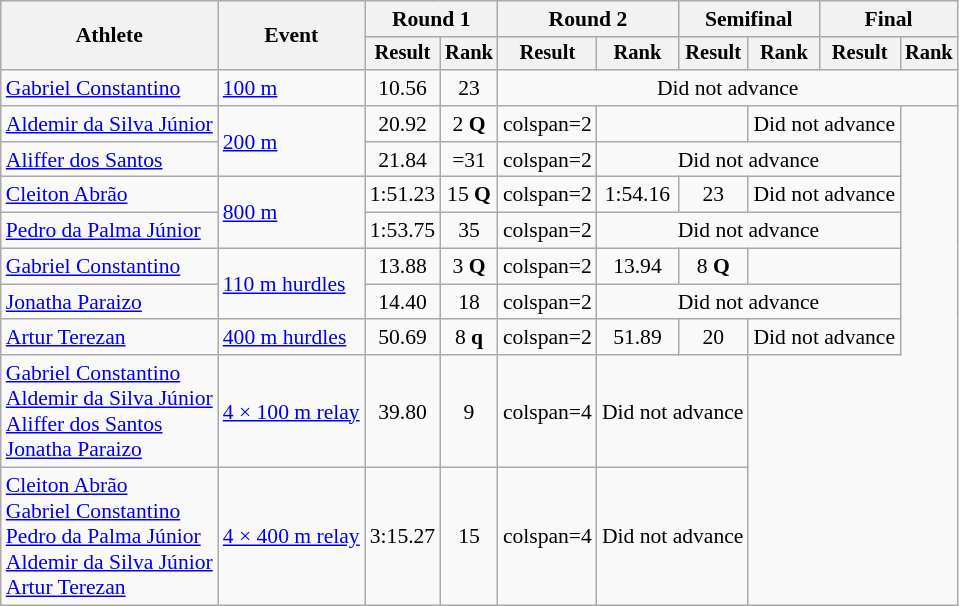<table class="wikitable" style="font-size:90%">
<tr>
<th rowspan="2">Athlete</th>
<th rowspan="2">Event</th>
<th colspan="2">Round 1</th>
<th colspan="2">Round 2</th>
<th colspan="2">Semifinal</th>
<th colspan="2">Final</th>
</tr>
<tr style="font-size:95%">
<th>Result</th>
<th>Rank</th>
<th>Result</th>
<th>Rank</th>
<th>Result</th>
<th>Rank</th>
<th>Result</th>
<th>Rank</th>
</tr>
<tr align=center>
<td align=left><a href='#'>Gabriel Constantino</a></td>
<td align=left><a href='#'>100 m</a></td>
<td>10.56</td>
<td>23</td>
<td colspan=6>Did not advance</td>
</tr>
<tr align=center>
<td align=left><a href='#'>Aldemir da Silva Júnior</a></td>
<td align=left rowspan=2><a href='#'>200 m</a></td>
<td>20.92</td>
<td>2 <strong>Q</strong></td>
<td>colspan=2 </td>
<td colspan=2></td>
<td colspan=2>Did not advance</td>
</tr>
<tr align=center>
<td align=left><a href='#'>Aliffer dos Santos</a></td>
<td>21.84</td>
<td>=31</td>
<td>colspan=2 </td>
<td colspan=4>Did not advance</td>
</tr>
<tr align=center>
<td align=left><a href='#'>Cleiton Abrão</a></td>
<td align=left rowspan=2><a href='#'>800 m</a></td>
<td>1:51.23</td>
<td>15 <strong>Q</strong></td>
<td>colspan=2 </td>
<td>1:54.16</td>
<td>23</td>
<td colspan=2>Did not advance</td>
</tr>
<tr align=center>
<td align=left><a href='#'>Pedro da Palma Júnior</a></td>
<td>1:53.75</td>
<td>35</td>
<td>colspan=2 </td>
<td colspan=4>Did not advance</td>
</tr>
<tr align=center>
<td align=left><a href='#'>Gabriel Constantino</a></td>
<td align=left rowspan=2><a href='#'>110 m hurdles</a></td>
<td>13.88</td>
<td>3 <strong>Q</strong></td>
<td>colspan=2 </td>
<td>13.94</td>
<td>8 <strong>Q</strong></td>
<td colspan=2></td>
</tr>
<tr align=center>
<td align=left><a href='#'>Jonatha Paraizo</a></td>
<td>14.40</td>
<td>18</td>
<td>colspan=2 </td>
<td colspan=4>Did not advance</td>
</tr>
<tr align=center>
<td align=left><a href='#'>Artur Terezan</a></td>
<td align=left><a href='#'>400 m hurdles</a></td>
<td>50.69</td>
<td>8 <strong>q</strong></td>
<td>colspan=2 </td>
<td>51.89</td>
<td>20</td>
<td colspan=2>Did not advance</td>
</tr>
<tr align=center>
<td align=left><a href='#'>Gabriel Constantino</a><br><a href='#'>Aldemir da Silva Júnior</a><br><a href='#'>Aliffer dos Santos</a><br><a href='#'>Jonatha Paraizo</a></td>
<td align=left><a href='#'>4 × 100 m relay</a></td>
<td>39.80</td>
<td>9</td>
<td>colspan=4 </td>
<td colspan=2>Did not advance</td>
</tr>
<tr align=center>
<td align=left><a href='#'>Cleiton Abrão</a><br><a href='#'>Gabriel Constantino</a><br><a href='#'>Pedro da Palma Júnior</a><br><a href='#'>Aldemir da Silva Júnior</a><br><a href='#'>Artur Terezan</a></td>
<td align=left><a href='#'>4 × 400 m relay</a></td>
<td>3:15.27</td>
<td>15</td>
<td>colspan=4 </td>
<td colspan=2>Did not advance</td>
</tr>
</table>
